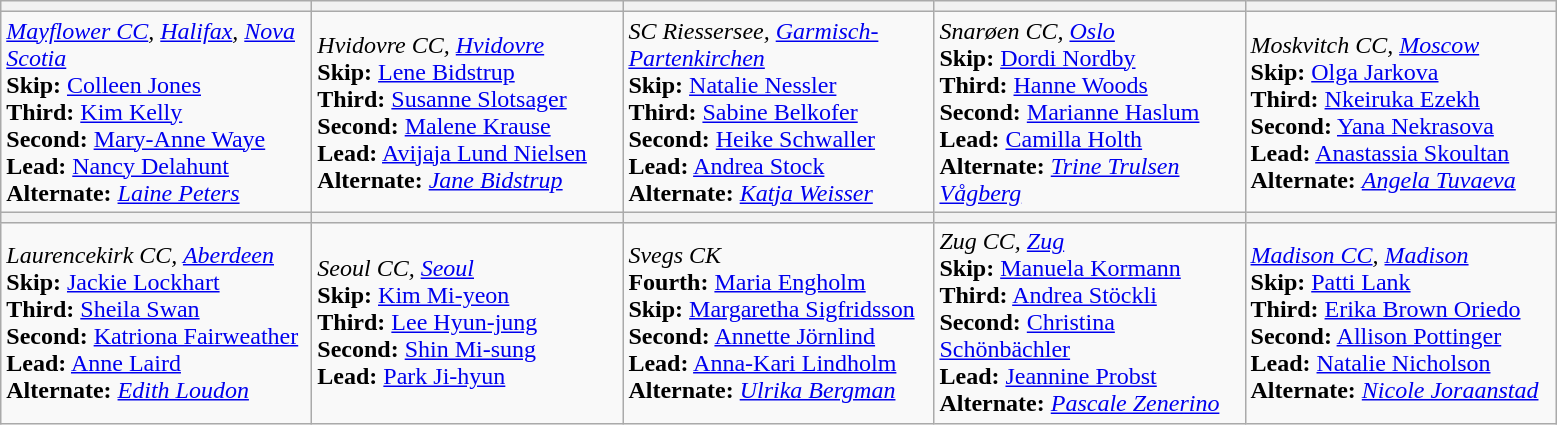<table class="wikitable">
<tr>
<th bgcolor="#efefef" width="200"></th>
<th bgcolor="#efefef" width="200"></th>
<th bgcolor="#efefef" width="200"></th>
<th bgcolor="#efefef" width="200"></th>
<th bgcolor="#efefef" width="200"></th>
</tr>
<tr>
<td><em><a href='#'>Mayflower CC</a>, <a href='#'>Halifax</a>, <a href='#'>Nova Scotia</a></em><br><strong>Skip:</strong> <a href='#'>Colleen Jones</a><br>
<strong>Third:</strong> <a href='#'>Kim Kelly</a><br>
<strong>Second:</strong> <a href='#'>Mary-Anne Waye</a><br>
<strong>Lead:</strong> <a href='#'>Nancy Delahunt</a><br>
<strong>Alternate:</strong> <em><a href='#'>Laine Peters</a></em></td>
<td><em>Hvidovre CC, <a href='#'>Hvidovre</a></em><br><strong>Skip:</strong> <a href='#'>Lene Bidstrup</a><br>
<strong>Third:</strong> <a href='#'>Susanne Slotsager</a><br>
<strong>Second:</strong> <a href='#'>Malene Krause</a><br>
<strong>Lead:</strong> <a href='#'>Avijaja Lund Nielsen</a><br>
<strong>Alternate:</strong> <em><a href='#'>Jane Bidstrup</a></em></td>
<td><em>SC Riessersee, <a href='#'>Garmisch-Partenkirchen</a></em><br><strong>Skip:</strong> <a href='#'>Natalie Nessler</a><br>
<strong>Third:</strong> <a href='#'>Sabine Belkofer</a><br>
<strong>Second:</strong> <a href='#'>Heike Schwaller</a><br>
<strong>Lead:</strong> <a href='#'>Andrea Stock</a><br>
<strong>Alternate:</strong> <em><a href='#'>Katja Weisser</a></em></td>
<td><em>Snarøen CC, <a href='#'>Oslo</a></em><br><strong>Skip:</strong> <a href='#'>Dordi Nordby</a><br>
<strong>Third:</strong> <a href='#'>Hanne Woods</a><br>
<strong>Second:</strong> <a href='#'>Marianne Haslum</a><br>
<strong>Lead:</strong> <a href='#'>Camilla Holth</a><br>
<strong>Alternate:</strong> <em><a href='#'>Trine Trulsen Vågberg</a></em></td>
<td><em>Moskvitch CC, <a href='#'>Moscow</a></em><br><strong>Skip:</strong> <a href='#'>Olga Jarkova</a><br>
<strong>Third:</strong> <a href='#'>Nkeiruka Ezekh</a><br>
<strong>Second:</strong> <a href='#'>Yana Nekrasova</a><br>
<strong>Lead:</strong> <a href='#'>Anastassia Skoultan</a><br>
<strong>Alternate:</strong> <em><a href='#'>Angela Tuvaeva</a></em></td>
</tr>
<tr>
<th bgcolor="#efefef" width="200"></th>
<th bgcolor="#efefef" width="200"></th>
<th bgcolor="#efefef" width="200"></th>
<th bgcolor="#efefef" width="200"></th>
<th bgcolor="#efefef" width="200"></th>
</tr>
<tr>
<td><em>Laurencekirk CC, <a href='#'>Aberdeen</a></em><br><strong>Skip:</strong> <a href='#'>Jackie Lockhart</a><br>
<strong>Third:</strong> <a href='#'>Sheila Swan</a><br>
<strong>Second:</strong> <a href='#'>Katriona Fairweather</a><br>
<strong>Lead:</strong> <a href='#'>Anne Laird</a><br>
<strong>Alternate:</strong> <em><a href='#'>Edith Loudon</a></em></td>
<td><em>Seoul CC, <a href='#'>Seoul</a></em><br><strong>Skip:</strong> <a href='#'>Kim Mi-yeon</a><br>
<strong>Third:</strong> <a href='#'>Lee Hyun-jung</a><br>
<strong>Second:</strong> <a href='#'>Shin Mi-sung</a><br>
<strong>Lead:</strong> <a href='#'>Park Ji-hyun</a></td>
<td><em>Svegs CK</em><br><strong>Fourth:</strong> <a href='#'>Maria Engholm</a><br>
<strong>Skip:</strong> <a href='#'>Margaretha Sigfridsson</a><br>
<strong>Second:</strong> <a href='#'>Annette Jörnlind</a><br>
<strong>Lead:</strong> <a href='#'>Anna-Kari Lindholm</a><br>
<strong>Alternate:</strong> <em><a href='#'>Ulrika Bergman</a></em></td>
<td><em>Zug CC, <a href='#'>Zug</a></em><br><strong>Skip:</strong> <a href='#'>Manuela Kormann</a><br>
<strong>Third:</strong> <a href='#'>Andrea Stöckli</a><br>
<strong>Second:</strong> <a href='#'>Christina Schönbächler</a><br>
<strong>Lead:</strong> <a href='#'>Jeannine Probst</a><br>
<strong>Alternate:</strong> <em><a href='#'>Pascale Zenerino</a></em></td>
<td><em><a href='#'>Madison CC</a>, <a href='#'>Madison</a></em><br><strong>Skip:</strong> <a href='#'>Patti Lank</a><br>
<strong>Third:</strong> <a href='#'>Erika Brown Oriedo</a><br>
<strong>Second:</strong> <a href='#'>Allison Pottinger</a><br>
<strong>Lead:</strong> <a href='#'>Natalie Nicholson</a><br>
<strong>Alternate:</strong> <em><a href='#'>Nicole Joraanstad</a></em></td>
</tr>
</table>
